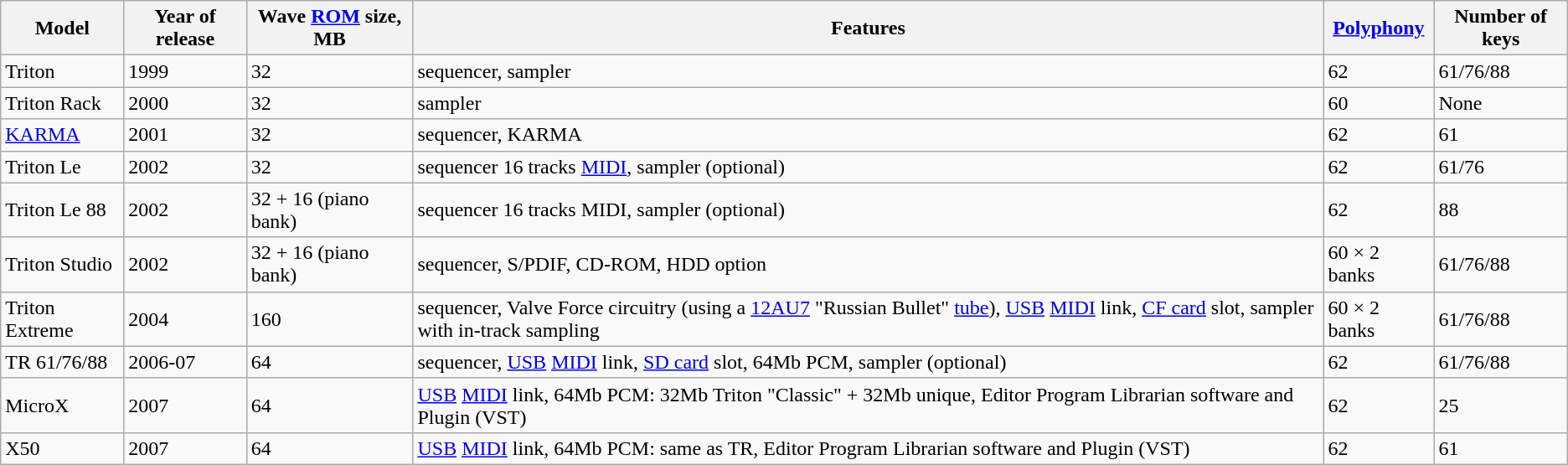<table class="wikitable">
<tr>
<th>Model</th>
<th>Year of release</th>
<th>Wave <a href='#'>ROM</a> size, MB</th>
<th>Features</th>
<th><a href='#'>Polyphony</a></th>
<th>Number of keys</th>
</tr>
<tr>
<td>Triton</td>
<td>1999</td>
<td>32</td>
<td>sequencer, sampler</td>
<td>62</td>
<td>61/76/88</td>
</tr>
<tr>
<td>Triton Rack</td>
<td>2000</td>
<td>32</td>
<td>sampler</td>
<td>60</td>
<td>None</td>
</tr>
<tr>
<td><a href='#'>KARMA</a></td>
<td>2001</td>
<td>32</td>
<td>sequencer, KARMA</td>
<td>62</td>
<td>61</td>
</tr>
<tr>
<td>Triton Le</td>
<td>2002</td>
<td>32</td>
<td>sequencer 16 tracks <a href='#'>MIDI</a>, sampler (optional)</td>
<td>62</td>
<td>61/76</td>
</tr>
<tr>
<td>Triton Le 88</td>
<td>2002</td>
<td>32 + 16 (piano bank)</td>
<td>sequencer 16 tracks MIDI, sampler (optional)</td>
<td>62</td>
<td>88</td>
</tr>
<tr>
<td>Triton Studio</td>
<td>2002</td>
<td>32 + 16 (piano bank)</td>
<td>sequencer, S/PDIF, CD-ROM, HDD option</td>
<td>60 × 2 banks</td>
<td>61/76/88</td>
</tr>
<tr>
<td>Triton Extreme</td>
<td>2004</td>
<td>160</td>
<td>sequencer, Valve Force circuitry (using a <a href='#'>12AU7</a> "Russian Bullet" <a href='#'>tube</a>), <a href='#'>USB</a> <a href='#'>MIDI</a> link, <a href='#'>CF card</a> slot, sampler with in-track sampling</td>
<td>60 × 2 banks</td>
<td>61/76/88</td>
</tr>
<tr>
<td>TR 61/76/88</td>
<td>2006-07</td>
<td>64</td>
<td>sequencer, <a href='#'>USB</a> <a href='#'>MIDI</a> link, <a href='#'>SD card</a> slot, 64Mb PCM, sampler (optional)</td>
<td>62</td>
<td>61/76/88</td>
</tr>
<tr>
<td>MicroX</td>
<td>2007</td>
<td>64</td>
<td><a href='#'>USB</a> <a href='#'>MIDI</a> link, 64Mb PCM: 32Mb Triton "Classic" + 32Mb unique, Editor Program Librarian software and Plugin (VST)</td>
<td>62</td>
<td>25</td>
</tr>
<tr>
<td>X50</td>
<td>2007</td>
<td>64</td>
<td><a href='#'>USB</a> <a href='#'>MIDI</a> link, 64Mb PCM: same as TR, Editor Program Librarian software and Plugin (VST)</td>
<td>62</td>
<td>61</td>
</tr>
</table>
